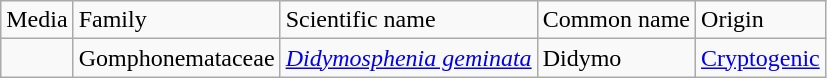<table class="wikitable">
<tr>
<td>Media</td>
<td>Family</td>
<td>Scientific name</td>
<td>Common name</td>
<td>Origin</td>
</tr>
<tr>
<td></td>
<td>Gomphonemataceae</td>
<td><em><a href='#'>Didymosphenia geminata</a></em></td>
<td>Didymo</td>
<td><a href='#'>Cryptogenic</a></td>
</tr>
</table>
